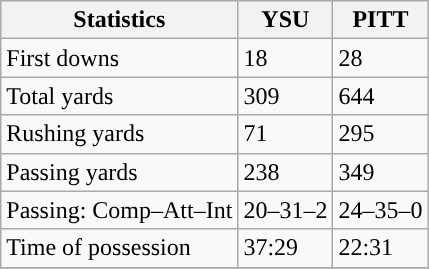<table class="wikitable" style="float: left;">
<tr>
<th>Statistics</th>
<th>YSU</th>
<th>PITT</th>
</tr>
<tr>
<td>First downs</td>
<td>18</td>
<td>28</td>
</tr>
<tr>
<td>Total yards</td>
<td>309</td>
<td>644</td>
</tr>
<tr>
<td>Rushing yards</td>
<td>71</td>
<td>295</td>
</tr>
<tr>
<td>Passing yards</td>
<td>238</td>
<td>349</td>
</tr>
<tr>
<td>Passing: Comp–Att–Int</td>
<td>20–31–2</td>
<td>24–35–0</td>
</tr>
<tr>
<td>Time of possession</td>
<td>37:29</td>
<td>22:31</td>
</tr>
<tr>
</tr>
</table>
